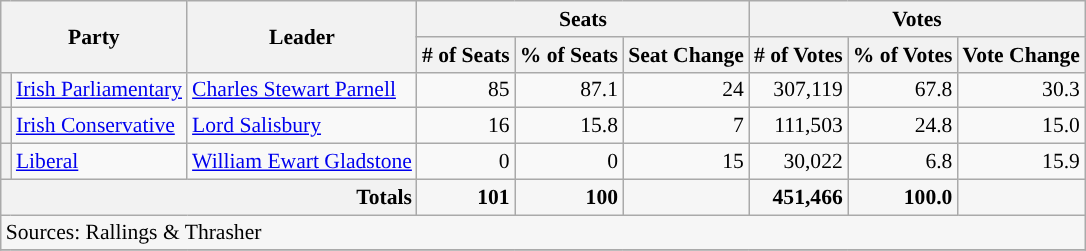<table class="wikitable" style="font-size: 90%;">
<tr>
<th rowspan="2" colspan="2">Party</th>
<th rowspan="2">Leader</th>
<th colspan="3">Seats</th>
<th colspan="3">Votes</th>
</tr>
<tr>
<th># of Seats</th>
<th>% of Seats</th>
<th>Seat Change</th>
<th># of Votes</th>
<th>% of Votes</th>
<th>Vote Change</th>
</tr>
<tr>
<th style="background-color: "></th>
<td><a href='#'>Irish Parliamentary</a></td>
<td><a href='#'>Charles Stewart Parnell</a></td>
<td align="right">85</td>
<td align="right">87.1</td>
<td align="right">24</td>
<td align="right">307,119</td>
<td align="right">67.8</td>
<td align="right">30.3</td>
</tr>
<tr>
<th style="background-color: "></th>
<td><a href='#'>Irish Conservative</a></td>
<td><a href='#'>Lord Salisbury</a></td>
<td align="right">16</td>
<td align="right">15.8</td>
<td align="right">7</td>
<td align="right">111,503</td>
<td align="right">24.8</td>
<td align="right">15.0</td>
</tr>
<tr>
<th style="background-color: "></th>
<td><a href='#'>Liberal</a></td>
<td><a href='#'>William Ewart Gladstone</a></td>
<td align="right">0</td>
<td align="right">0</td>
<td align="right">15</td>
<td align="right">30,022</td>
<td align="right">6.8</td>
<td align="right">15.9</td>
</tr>
<tr style="background-color:#F6F6F6">
<th colspan="3" style=text-align:right>Totals</th>
<td align="right"><strong>101</strong></td>
<td align="right"><strong>100</strong></td>
<td align="right"></td>
<td align="right"><strong>451,466</strong></td>
<td align="right"><strong>100.0</strong></td>
<td align="right"></td>
</tr>
<tr style="background-color:#F6F6F6">
<td colspan="9" align="left">Sources: Rallings & Thrasher</td>
</tr>
<tr>
</tr>
</table>
